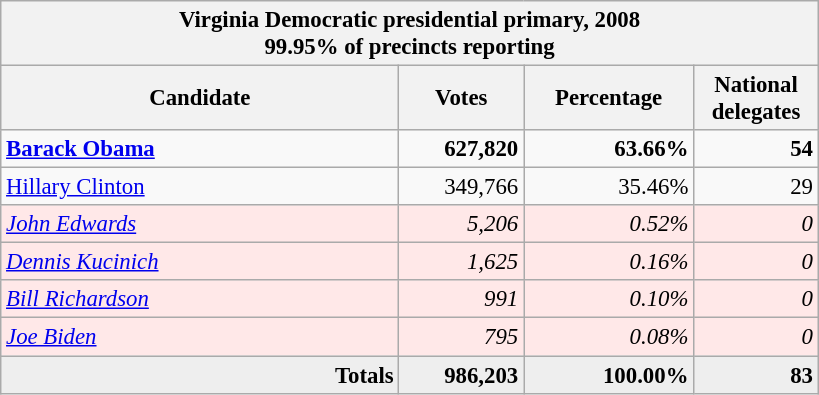<table class="wikitable" style="font-size:95%; text-align:right;">
<tr>
<th colspan="4">Virginia Democratic presidential primary, 2008<br>99.95% of precincts reporting</th>
</tr>
<tr>
<th style="width: 17em">Candidate</th>
<th style="width: 5em">Votes</th>
<th style="width: 7em">Percentage</th>
<th style="width: 5em">National delegates</th>
</tr>
<tr>
<td align="left"><strong><a href='#'>Barack Obama</a></strong></td>
<td><strong>627,820</strong></td>
<td><strong>63.66%</strong></td>
<td><strong>54</strong></td>
</tr>
<tr>
<td align="left"><a href='#'>Hillary Clinton</a></td>
<td>349,766</td>
<td>35.46%</td>
<td>29</td>
</tr>
<tr bgcolor=#FFE8E8>
<td align="left"><em><a href='#'>John Edwards</a></em></td>
<td><em>5,206</em></td>
<td><em>0.52%</em></td>
<td><em>0</em></td>
</tr>
<tr bgcolor=#FFE8E8>
<td align="left"><em><a href='#'>Dennis Kucinich</a></em></td>
<td><em>1,625</em></td>
<td><em>0.16%</em></td>
<td><em>0</em></td>
</tr>
<tr bgcolor=#FFE8E8>
<td align="left"><em><a href='#'>Bill Richardson</a></em></td>
<td><em>991</em></td>
<td><em>0.10%</em></td>
<td><em>0</em></td>
</tr>
<tr bgcolor=#FFE8E8>
<td align="left"><em><a href='#'>Joe Biden</a></em></td>
<td><em>795</em></td>
<td><em>0.08%</em></td>
<td><em>0</em></td>
</tr>
<tr bgcolor="#EEEEEE" style="margin-right:0.5em">
<td><strong>Totals</strong></td>
<td><strong>986,203</strong></td>
<td><strong>100.00%</strong></td>
<td><strong>83</strong></td>
</tr>
</table>
